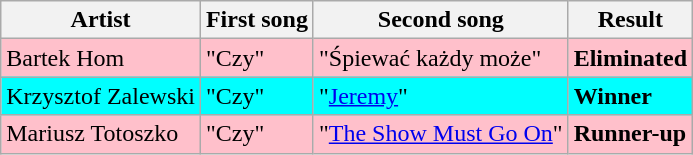<table class=wikitable>
<tr>
<th>Artist</th>
<th>First song</th>
<th>Second song</th>
<th>Result</th>
</tr>
<tr style="background:pink;">
<td>Bartek Hom</td>
<td>"Czy"</td>
<td>"Śpiewać każdy może"</td>
<td><strong>Eliminated</strong></td>
</tr>
<tr style="background:cyan;">
<td>Krzysztof Zalewski</td>
<td>"Czy"</td>
<td>"<a href='#'>Jeremy</a>"</td>
<td><strong>Winner</strong></td>
</tr>
<tr style="background:pink;">
<td>Mariusz Totoszko</td>
<td>"Czy"</td>
<td>"<a href='#'>The Show Must Go On</a>"</td>
<td><strong>Runner-up</strong></td>
</tr>
</table>
